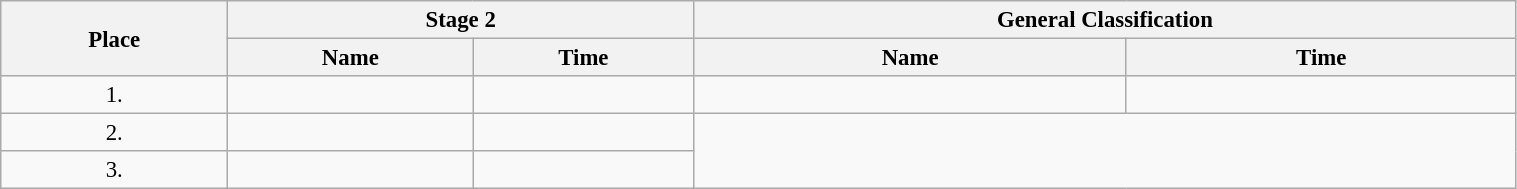<table class=wikitable style="font-size:95%" width="80%">
<tr>
<th rowspan="2">Place</th>
<th colspan="2">Stage 2</th>
<th colspan="2">General Classification</th>
</tr>
<tr>
<th>Name</th>
<th>Time</th>
<th>Name</th>
<th>Time</th>
</tr>
<tr>
<td align="center">1.</td>
<td></td>
<td></td>
<td></td>
<td></td>
</tr>
<tr>
<td align="center">2.</td>
<td></td>
<td></td>
</tr>
<tr>
<td align="center">3.</td>
<td></td>
<td></td>
</tr>
</table>
